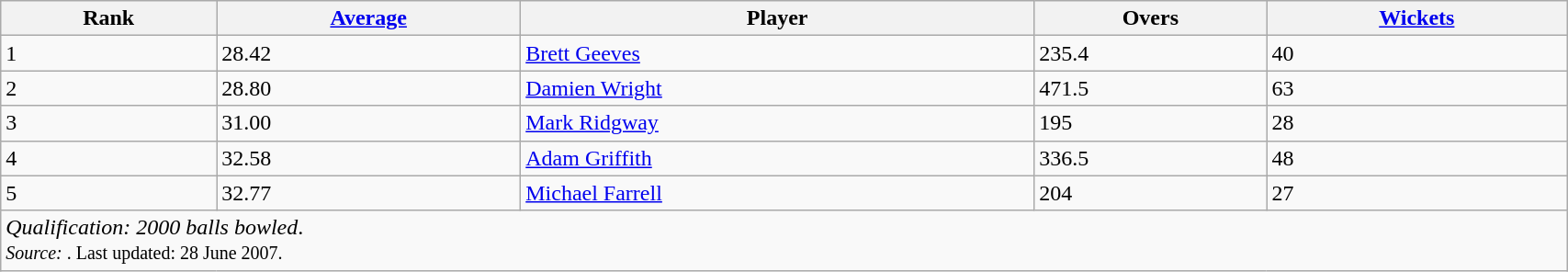<table class="wikitable" width=90%>
<tr>
<th>Rank</th>
<th><a href='#'>Average</a></th>
<th>Player</th>
<th>Overs</th>
<th><a href='#'>Wickets</a></th>
</tr>
<tr>
<td>1</td>
<td>28.42</td>
<td><a href='#'>Brett Geeves</a></td>
<td>235.4</td>
<td>40</td>
</tr>
<tr>
<td>2</td>
<td>28.80</td>
<td><a href='#'>Damien Wright</a></td>
<td>471.5</td>
<td>63</td>
</tr>
<tr>
<td>3</td>
<td>31.00</td>
<td><a href='#'>Mark Ridgway</a></td>
<td>195</td>
<td>28</td>
</tr>
<tr>
<td>4</td>
<td>32.58</td>
<td><a href='#'>Adam Griffith</a></td>
<td>336.5</td>
<td>48</td>
</tr>
<tr>
<td>5</td>
<td>32.77</td>
<td><a href='#'>Michael Farrell</a></td>
<td>204</td>
<td>27</td>
</tr>
<tr>
<td colspan=5><em>Qualification: 2000 balls bowled</em>.<br><small><em>Source: </em>. Last updated: 28 June 2007.</small></td>
</tr>
</table>
